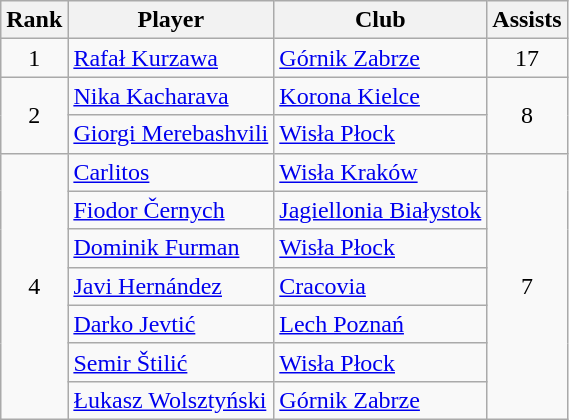<table class="wikitable" style="text-align:center">
<tr>
<th>Rank</th>
<th>Player</th>
<th>Club</th>
<th>Assists</th>
</tr>
<tr>
<td rowspan="1">1</td>
<td align="left"> <a href='#'>Rafał Kurzawa</a></td>
<td align="left"><a href='#'>Górnik Zabrze</a></td>
<td rowspan="1">17</td>
</tr>
<tr>
<td rowspan="2">2</td>
<td align="left"> <a href='#'>Nika Kacharava</a></td>
<td align="left"><a href='#'>Korona Kielce</a></td>
<td rowspan="2">8</td>
</tr>
<tr>
<td align="left"> <a href='#'>Giorgi Merebashvili</a></td>
<td align="left"><a href='#'>Wisła Płock</a></td>
</tr>
<tr>
<td rowspan="7">4</td>
<td align="left"> <a href='#'>Carlitos</a></td>
<td align="left"><a href='#'>Wisła Kraków</a></td>
<td rowspan="7">7</td>
</tr>
<tr>
<td align="left"> <a href='#'>Fiodor Černych</a></td>
<td align="left"><a href='#'>Jagiellonia Białystok</a></td>
</tr>
<tr>
<td align="left"> <a href='#'>Dominik Furman</a></td>
<td align="left"><a href='#'>Wisła Płock</a></td>
</tr>
<tr>
<td align="left"> <a href='#'>Javi Hernández</a></td>
<td align="left"><a href='#'>Cracovia</a></td>
</tr>
<tr>
<td align="left"> <a href='#'>Darko Jevtić</a></td>
<td align="left"><a href='#'>Lech Poznań</a></td>
</tr>
<tr>
<td align="left"> <a href='#'>Semir Štilić</a></td>
<td align="left"><a href='#'>Wisła Płock</a></td>
</tr>
<tr>
<td align="left"> <a href='#'>Łukasz Wolsztyński</a></td>
<td align="left"><a href='#'>Górnik Zabrze</a></td>
</tr>
</table>
